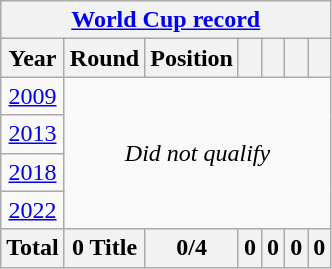<table class="wikitable" style="text-align: center;">
<tr>
<th colspan=7><a href='#'>World Cup record</a></th>
</tr>
<tr>
<th>Year</th>
<th>Round</th>
<th>Position</th>
<th></th>
<th></th>
<th></th>
<th></th>
</tr>
<tr>
<td> <a href='#'>2009</a></td>
<td rowspan=4 colspan=6 align=center><em>Did not qualify</em></td>
</tr>
<tr>
<td> <a href='#'>2013</a></td>
</tr>
<tr>
<td> <a href='#'>2018</a></td>
</tr>
<tr>
<td> <a href='#'>2022</a></td>
</tr>
<tr>
<th>Total</th>
<th>0 Title</th>
<th>0/4</th>
<th>0</th>
<th>0</th>
<th>0</th>
<th>0</th>
</tr>
</table>
